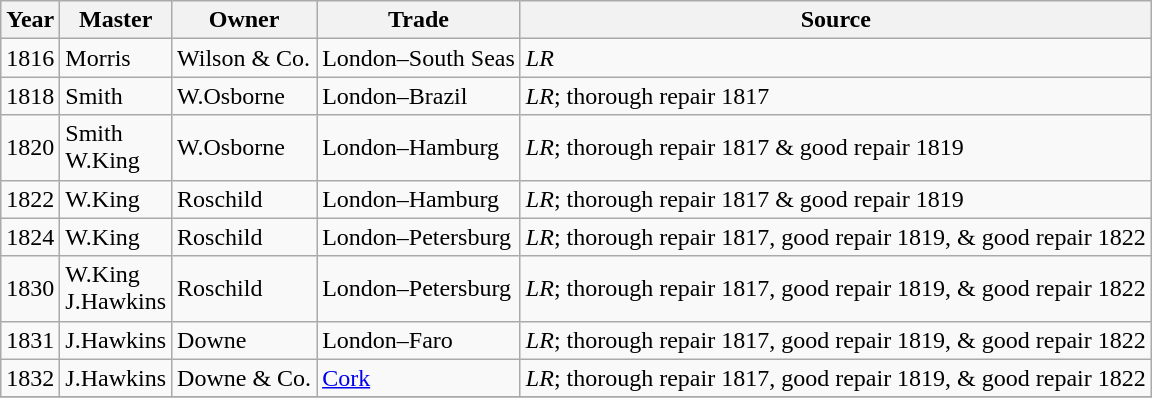<table class=" wikitable">
<tr>
<th>Year</th>
<th>Master</th>
<th>Owner</th>
<th>Trade</th>
<th>Source</th>
</tr>
<tr>
<td>1816</td>
<td>Morris</td>
<td>Wilson & Co.</td>
<td>London–South Seas</td>
<td><em>LR</em></td>
</tr>
<tr>
<td>1818</td>
<td>Smith</td>
<td>W.Osborne</td>
<td>London–Brazil</td>
<td><em>LR</em>; thorough repair 1817</td>
</tr>
<tr>
<td>1820</td>
<td>Smith<br>W.King</td>
<td>W.Osborne</td>
<td>London–Hamburg</td>
<td><em>LR</em>; thorough repair 1817 & good repair 1819</td>
</tr>
<tr>
<td>1822</td>
<td>W.King</td>
<td>Roschild</td>
<td>London–Hamburg</td>
<td><em>LR</em>; thorough repair 1817 & good repair 1819</td>
</tr>
<tr>
<td>1824</td>
<td>W.King</td>
<td>Roschild</td>
<td>London–Petersburg</td>
<td><em>LR</em>; thorough repair 1817, good repair 1819, &  good repair 1822</td>
</tr>
<tr>
<td>1830</td>
<td>W.King<br>J.Hawkins</td>
<td>Roschild</td>
<td>London–Petersburg</td>
<td><em>LR</em>; thorough repair 1817, good repair 1819, &  good repair 1822</td>
</tr>
<tr>
<td>1831</td>
<td>J.Hawkins</td>
<td>Downe</td>
<td>London–Faro</td>
<td><em>LR</em>; thorough repair 1817, good repair 1819, &  good repair 1822</td>
</tr>
<tr>
<td>1832</td>
<td>J.Hawkins</td>
<td>Downe & Co.</td>
<td><a href='#'>Cork</a></td>
<td><em>LR</em>; thorough repair 1817, good repair 1819, &  good repair 1822</td>
</tr>
<tr>
</tr>
</table>
